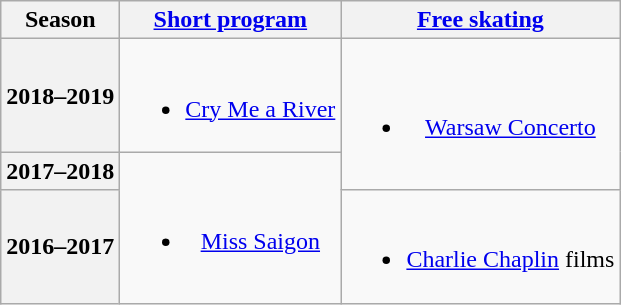<table class=wikitable style=text-align:center>
<tr>
<th>Season</th>
<th><a href='#'>Short program</a></th>
<th><a href='#'>Free skating</a></th>
</tr>
<tr>
<th>2018–2019 <br> </th>
<td><br><ul><li><a href='#'>Cry Me a River</a> <br> </li></ul></td>
<td rowspan=2><br><ul><li><a href='#'>Warsaw Concerto</a> <br></li></ul></td>
</tr>
<tr>
<th>2017–2018 <br> </th>
<td rowspan=2><br><ul><li><a href='#'>Miss Saigon</a> <br></li></ul></td>
</tr>
<tr>
<th>2016–2017 <br> </th>
<td><br><ul><li><a href='#'>Charlie Chaplin</a> films</li></ul></td>
</tr>
</table>
